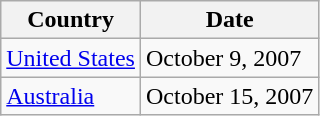<table class="wikitable">
<tr>
<th>Country</th>
<th>Date</th>
</tr>
<tr>
<td><a href='#'>United States</a></td>
<td>October 9, 2007</td>
</tr>
<tr>
<td><a href='#'>Australia</a></td>
<td>October 15, 2007</td>
</tr>
</table>
